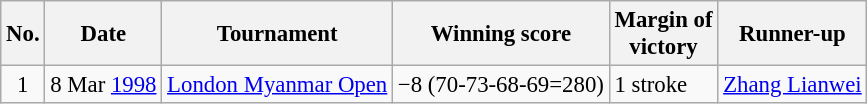<table class="wikitable" style="font-size:95%;">
<tr>
<th>No.</th>
<th>Date</th>
<th>Tournament</th>
<th>Winning score</th>
<th>Margin of<br>victory</th>
<th>Runner-up</th>
</tr>
<tr>
<td align=center>1</td>
<td align=right>8 Mar <a href='#'>1998</a></td>
<td><a href='#'>London Myanmar Open</a></td>
<td>−8 (70-73-68-69=280)</td>
<td>1 stroke</td>
<td> <a href='#'>Zhang Lianwei</a></td>
</tr>
</table>
